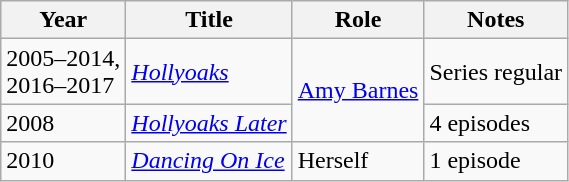<table class="wikitable sortable">
<tr>
<th>Year</th>
<th>Title</th>
<th>Role</th>
<th class="unsortable">Notes</th>
</tr>
<tr>
<td>2005–2014,<br>2016–2017</td>
<td><em><a href='#'>Hollyoaks</a></em></td>
<td rowspan=2><a href='#'>Amy Barnes</a></td>
<td>Series regular</td>
</tr>
<tr>
<td>2008</td>
<td><em><a href='#'>Hollyoaks Later</a></em></td>
<td>4 episodes</td>
</tr>
<tr>
<td>2010</td>
<td><em><a href='#'>Dancing On Ice</a></em></td>
<td>Herself</td>
<td>1 episode</td>
</tr>
</table>
